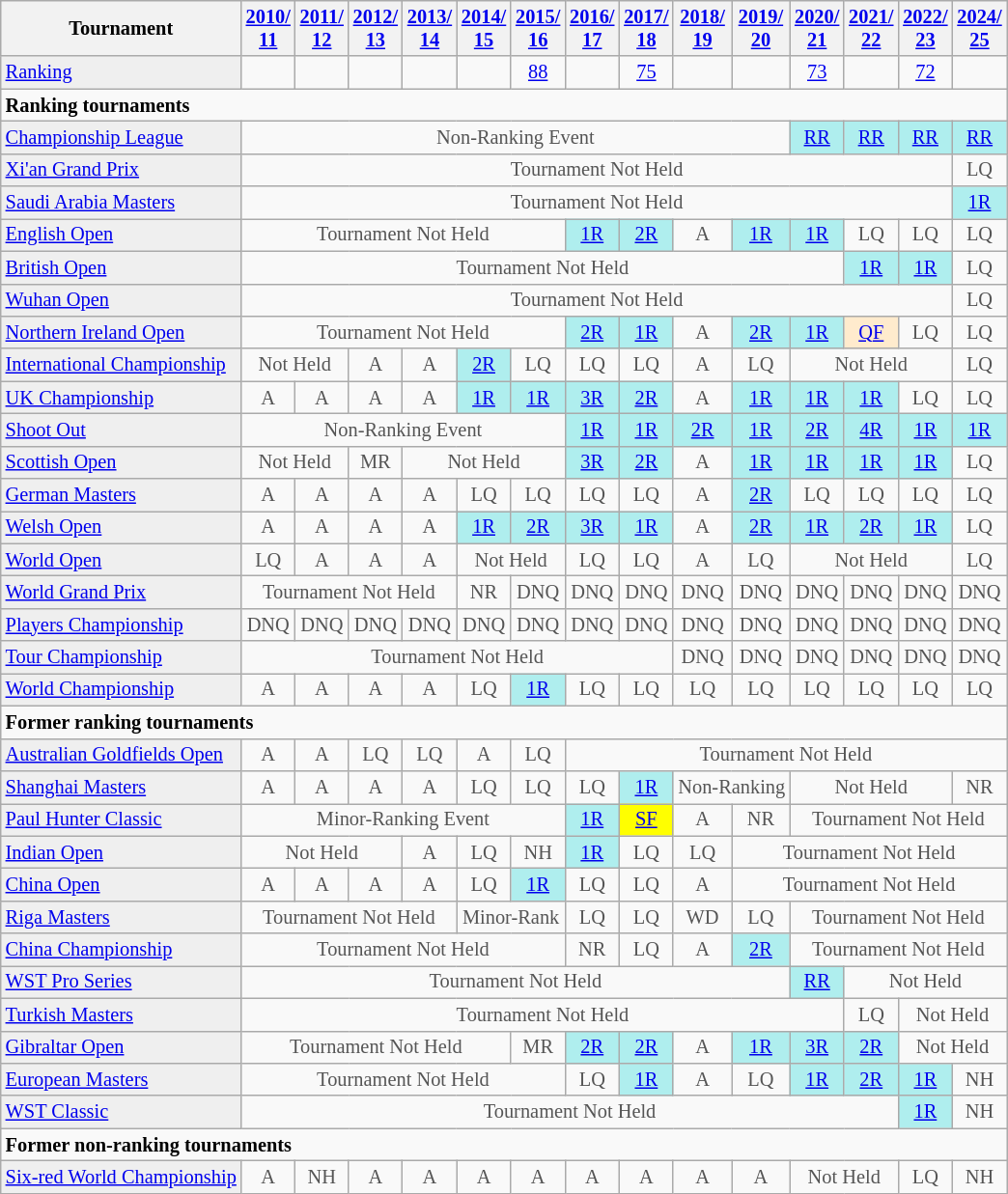<table class="wikitable"  style="font-size:85%;">
<tr>
<th>Tournament</th>
<th><a href='#'>2010/<br>11</a></th>
<th><a href='#'>2011/<br>12</a></th>
<th><a href='#'>2012/<br>13</a></th>
<th><a href='#'>2013/<br>14</a></th>
<th><a href='#'>2014/<br>15</a></th>
<th><a href='#'>2015/<br>16</a></th>
<th><a href='#'>2016/<br>17</a></th>
<th><a href='#'>2017/<br>18</a></th>
<th><a href='#'>2018/<br>19</a></th>
<th><a href='#'>2019/<br>20</a></th>
<th><a href='#'>2020/<br>21</a></th>
<th><a href='#'>2021/<br>22</a></th>
<th><a href='#'>2022/<br>23</a></th>
<th><a href='#'>2024/<br>25</a></th>
</tr>
<tr>
<td style="background:#EFEFEF;"><a href='#'>Ranking</a></td>
<td align="center"></td>
<td align="center"></td>
<td align="center"></td>
<td align="center"></td>
<td align="center"></td>
<td align="center"><a href='#'>88</a></td>
<td align="center"></td>
<td align="center"><a href='#'>75</a></td>
<td align="center"></td>
<td align="center"></td>
<td align="center"><a href='#'>73</a></td>
<td align="center"></td>
<td align="center"><a href='#'>72</a></td>
<td align="center"></td>
</tr>
<tr>
<td colspan="20"><strong>Ranking tournaments</strong></td>
</tr>
<tr>
<td style="background:#EFEFEF;"><a href='#'>Championship League</a></td>
<td align="center" colspan="10" style="color:#555555;">Non-Ranking Event</td>
<td align="center" style="background:#afeeee;"><a href='#'>RR</a></td>
<td align="center" style="background:#afeeee;"><a href='#'>RR</a></td>
<td align="center" style="background:#afeeee;"><a href='#'>RR</a></td>
<td align="center" style="background:#afeeee;"><a href='#'>RR</a></td>
</tr>
<tr>
<td style="background:#EFEFEF;"><a href='#'>Xi'an Grand Prix</a></td>
<td align="center" colspan="13" style="color:#555555;">Tournament Not Held</td>
<td align="center" style="color:#555555;">LQ</td>
</tr>
<tr>
<td style="background:#EFEFEF;"><a href='#'>Saudi Arabia Masters</a></td>
<td align="center" colspan="13" style="color:#555555;">Tournament Not Held</td>
<td align="center" style="background:#afeeee;"><a href='#'>1R</a></td>
</tr>
<tr>
<td style="background:#EFEFEF;"><a href='#'>English Open</a></td>
<td align="center" colspan="6" style="color:#555555;">Tournament Not Held</td>
<td align="center" style="background:#afeeee;"><a href='#'>1R</a></td>
<td align="center" style="background:#afeeee;"><a href='#'>2R</a></td>
<td align="center" style="color:#555555;">A</td>
<td align="center" style="background:#afeeee;"><a href='#'>1R</a></td>
<td align="center" style="background:#afeeee;"><a href='#'>1R</a></td>
<td align="center" style="color:#555555;">LQ</td>
<td align="center" style="color:#555555;">LQ</td>
<td align="center" style="color:#555555;">LQ</td>
</tr>
<tr>
<td style="background:#EFEFEF;"><a href='#'>British Open</a></td>
<td align="center" colspan="11" style="color:#555555;">Tournament Not Held</td>
<td align="center" style="background:#afeeee;"><a href='#'>1R</a></td>
<td align="center" style="background:#afeeee;"><a href='#'>1R</a></td>
<td align="center" style="color:#555555;">LQ</td>
</tr>
<tr>
<td style="background:#EFEFEF;"><a href='#'>Wuhan Open</a></td>
<td align="center" colspan="13" style="color:#555555;">Tournament Not Held</td>
<td align="center" style="color:#555555;">LQ</td>
</tr>
<tr>
<td style="background:#EFEFEF;"><a href='#'>Northern Ireland Open</a></td>
<td align="center" colspan="6" style="color:#555555;">Tournament Not Held</td>
<td align="center" style="background:#afeeee;"><a href='#'>2R</a></td>
<td align="center" style="background:#afeeee;"><a href='#'>1R</a></td>
<td align="center" style="color:#555555;">A</td>
<td align="center" style="background:#afeeee;"><a href='#'>2R</a></td>
<td align="center" style="background:#afeeee;"><a href='#'>1R</a></td>
<td align="center" style="background:#ffebcd;"><a href='#'>QF</a></td>
<td align="center" style="color:#555555;">LQ</td>
<td align="center" style="color:#555555;">LQ</td>
</tr>
<tr>
<td style="background:#EFEFEF;"><a href='#'>International Championship</a></td>
<td align="center" colspan="2" style="color:#555555;">Not Held</td>
<td align="center" style="color:#555555;">A</td>
<td align="center" style="color:#555555;">A</td>
<td align="center" style="background:#afeeee;"><a href='#'>2R</a></td>
<td align="center" style="color:#555555;">LQ</td>
<td align="center" style="color:#555555;">LQ</td>
<td align="center" style="color:#555555;">LQ</td>
<td align="center" style="color:#555555;">A</td>
<td align="center" style="color:#555555;">LQ</td>
<td align="center" colspan="3" style="color:#555555;">Not Held</td>
<td align="center" style="color:#555555;">LQ</td>
</tr>
<tr>
<td style="background:#EFEFEF;"><a href='#'>UK Championship</a></td>
<td align="center" style="color:#555555;">A</td>
<td align="center" style="color:#555555;">A</td>
<td align="center" style="color:#555555;">A</td>
<td align="center" style="color:#555555;">A</td>
<td align="center" style="background:#afeeee;"><a href='#'>1R</a></td>
<td align="center" style="background:#afeeee;"><a href='#'>1R</a></td>
<td align="center" style="background:#afeeee;"><a href='#'>3R</a></td>
<td align="center" style="background:#afeeee;"><a href='#'>2R</a></td>
<td align="center" style="color:#555555;">A</td>
<td align="center" style="background:#afeeee;"><a href='#'>1R</a></td>
<td align="center" style="background:#afeeee;"><a href='#'>1R</a></td>
<td align="center" style="background:#afeeee;"><a href='#'>1R</a></td>
<td align="center" style="color:#555555;">LQ</td>
<td align="center" style="color:#555555;">LQ</td>
</tr>
<tr>
<td style="background:#EFEFEF;"><a href='#'>Shoot Out</a></td>
<td align="center" colspan="6" style="color:#555555;">Non-Ranking Event</td>
<td align="center" style="background:#afeeee;"><a href='#'>1R</a></td>
<td align="center" style="background:#afeeee;"><a href='#'>1R</a></td>
<td align="center" style="background:#afeeee;"><a href='#'>2R</a></td>
<td align="center" style="background:#afeeee;"><a href='#'>1R</a></td>
<td align="center" style="background:#afeeee;"><a href='#'>2R</a></td>
<td align="center" style="background:#afeeee;"><a href='#'>4R</a></td>
<td align="center" style="background:#afeeee;"><a href='#'>1R</a></td>
<td align="center" style="background:#afeeee;"><a href='#'>1R</a></td>
</tr>
<tr>
<td style="background:#EFEFEF;"><a href='#'>Scottish Open</a></td>
<td align="center" colspan="2" style="color:#555555;">Not Held</td>
<td align="center" style="color:#555555;">MR</td>
<td align="center" colspan="3" style="color:#555555;">Not Held</td>
<td align="center" style="background:#afeeee;"><a href='#'>3R</a></td>
<td align="center" style="background:#afeeee;"><a href='#'>2R</a></td>
<td align="center" style="color:#555555;">A</td>
<td align="center" style="background:#afeeee;"><a href='#'>1R</a></td>
<td align="center" style="background:#afeeee;"><a href='#'>1R</a></td>
<td align="center" style="background:#afeeee;"><a href='#'>1R</a></td>
<td align="center" style="background:#afeeee;"><a href='#'>1R</a></td>
<td align="center" style="color:#555555;">LQ</td>
</tr>
<tr>
<td style="background:#EFEFEF;"><a href='#'>German Masters</a></td>
<td align="center" style="color:#555555;">A</td>
<td align="center" style="color:#555555;">A</td>
<td align="center" style="color:#555555;">A</td>
<td align="center" style="color:#555555;">A</td>
<td align="center" style="color:#555555;">LQ</td>
<td align="center" style="color:#555555;">LQ</td>
<td align="center" style="color:#555555;">LQ</td>
<td align="center" style="color:#555555;">LQ</td>
<td align="center" style="color:#555555;">A</td>
<td align="center" style="background:#afeeee;"><a href='#'>2R</a></td>
<td align="center" style="color:#555555;">LQ</td>
<td align="center" style="color:#555555;">LQ</td>
<td align="center" style="color:#555555;">LQ</td>
<td align="center" style="color:#555555;">LQ</td>
</tr>
<tr>
<td style="background:#EFEFEF;"><a href='#'>Welsh Open</a></td>
<td align="center" style="color:#555555;">A</td>
<td align="center" style="color:#555555;">A</td>
<td align="center" style="color:#555555;">A</td>
<td align="center" style="color:#555555;">A</td>
<td align="center" style="background:#afeeee;"><a href='#'>1R</a></td>
<td align="center" style="background:#afeeee;"><a href='#'>2R</a></td>
<td align="center" style="background:#afeeee;"><a href='#'>3R</a></td>
<td align="center" style="background:#afeeee;"><a href='#'>1R</a></td>
<td align="center" style="color:#555555;">A</td>
<td align="center" style="background:#afeeee;"><a href='#'>2R</a></td>
<td align="center" style="background:#afeeee;"><a href='#'>1R</a></td>
<td align="center" style="background:#afeeee;"><a href='#'>2R</a></td>
<td align="center" style="background:#afeeee;"><a href='#'>1R</a></td>
<td align="center" style="color:#555555;">LQ</td>
</tr>
<tr>
<td style="background:#EFEFEF;"><a href='#'>World Open</a></td>
<td align="center" style="color:#555555;">LQ</td>
<td align="center" style="color:#555555;">A</td>
<td align="center" style="color:#555555;">A</td>
<td align="center" style="color:#555555;">A</td>
<td align="center" colspan="2" style="color:#555555;">Not Held</td>
<td align="center" style="color:#555555;">LQ</td>
<td align="center" style="color:#555555;">LQ</td>
<td align="center" style="color:#555555;">A</td>
<td align="center" style="color:#555555;">LQ</td>
<td align="center" colspan="3" style="color:#555555;">Not Held</td>
<td align="center" style="color:#555555;">LQ</td>
</tr>
<tr>
<td style="background:#EFEFEF;"><a href='#'>World Grand Prix</a></td>
<td align="center" colspan="4" style="color:#555555;">Tournament Not Held</td>
<td align="center" style="color:#555555;">NR</td>
<td align="center" style="color:#555555;">DNQ</td>
<td align="center" style="color:#555555;">DNQ</td>
<td align="center" style="color:#555555;">DNQ</td>
<td align="center" style="color:#555555;">DNQ</td>
<td align="center" style="color:#555555;">DNQ</td>
<td align="center" style="color:#555555;">DNQ</td>
<td align="center" style="color:#555555;">DNQ</td>
<td align="center" style="color:#555555;">DNQ</td>
<td align="center" style="color:#555555;">DNQ</td>
</tr>
<tr>
<td style="background:#EFEFEF;"><a href='#'>Players Championship</a></td>
<td align="center" style="color:#555555;">DNQ</td>
<td align="center" style="color:#555555;">DNQ</td>
<td align="center" style="color:#555555;">DNQ</td>
<td align="center" style="color:#555555;">DNQ</td>
<td align="center" style="color:#555555;">DNQ</td>
<td align="center" style="color:#555555;">DNQ</td>
<td align="center" style="color:#555555;">DNQ</td>
<td align="center" style="color:#555555;">DNQ</td>
<td align="center" style="color:#555555;">DNQ</td>
<td align="center" style="color:#555555;">DNQ</td>
<td align="center" style="color:#555555;">DNQ</td>
<td align="center" style="color:#555555;">DNQ</td>
<td align="center" style="color:#555555;">DNQ</td>
<td align="center" style="color:#555555;">DNQ</td>
</tr>
<tr>
<td style="background:#EFEFEF;"><a href='#'>Tour Championship</a></td>
<td align="center" colspan="8" style="color:#555555;">Tournament Not Held</td>
<td align="center" style="color:#555555;">DNQ</td>
<td align="center" style="color:#555555;">DNQ</td>
<td align="center" style="color:#555555;">DNQ</td>
<td align="center" style="color:#555555;">DNQ</td>
<td align="center" style="color:#555555;">DNQ</td>
<td align="center" style="color:#555555;">DNQ</td>
</tr>
<tr>
<td style="background:#EFEFEF;"><a href='#'>World Championship</a></td>
<td align="center" style="color:#555555;">A</td>
<td align="center" style="color:#555555;">A</td>
<td align="center" style="color:#555555;">A</td>
<td align="center" style="color:#555555;">A</td>
<td align="center" style="color:#555555;">LQ</td>
<td align="center" style="background:#afeeee;"><a href='#'>1R</a></td>
<td align="center" style="color:#555555;">LQ</td>
<td align="center" style="color:#555555;">LQ</td>
<td align="center" style="color:#555555;">LQ</td>
<td align="center" style="color:#555555;">LQ</td>
<td align="center" style="color:#555555;">LQ</td>
<td align="center" style="color:#555555;">LQ</td>
<td align="center" style="color:#555555;">LQ</td>
<td align="center" style="color:#555555;">LQ</td>
</tr>
<tr>
<td colspan="20"><strong>Former ranking tournaments</strong></td>
</tr>
<tr>
<td style="background:#EFEFEF;"><a href='#'>Australian Goldfields Open</a></td>
<td align="center" style="color:#555555;">A</td>
<td align="center" style="color:#555555;">A</td>
<td align="center" style="color:#555555;">LQ</td>
<td align="center" style="color:#555555;">LQ</td>
<td align="center" style="color:#555555;">A</td>
<td align="center" style="color:#555555;">LQ</td>
<td align="center" colspan="20" style="color:#555555;">Tournament Not Held</td>
</tr>
<tr>
<td style="background:#EFEFEF;"><a href='#'>Shanghai Masters</a></td>
<td align="center" style="color:#555555;">A</td>
<td align="center" style="color:#555555;">A</td>
<td align="center" style="color:#555555;">A</td>
<td align="center" style="color:#555555;">A</td>
<td align="center" style="color:#555555;">LQ</td>
<td align="center" style="color:#555555;">LQ</td>
<td align="center" style="color:#555555;">LQ</td>
<td align="center" style="background:#afeeee;"><a href='#'>1R</a></td>
<td align="center" colspan="2" style="color:#555555;">Non-Ranking</td>
<td align="center" colspan="3" style="color:#555555;">Not Held</td>
<td align="center" style="color:#555555;">NR</td>
</tr>
<tr>
<td style="background:#EFEFEF;"><a href='#'>Paul Hunter Classic</a></td>
<td align="center" colspan="6" style="color:#555555;">Minor-Ranking Event</td>
<td align="center" style="background:#afeeee;"><a href='#'>1R</a></td>
<td align="center" style="background:yellow;"><a href='#'>SF</a></td>
<td align="center" style="color:#555555;">A</td>
<td align="center" style="color:#555555;">NR</td>
<td align="center" colspan="20" style="color:#555555;">Tournament Not Held</td>
</tr>
<tr>
<td style="background:#EFEFEF;"><a href='#'>Indian Open</a></td>
<td align="center" colspan="3" style="color:#555555;">Not Held</td>
<td align="center" style="color:#555555;">A</td>
<td align="center" style="color:#555555;">LQ</td>
<td align="center" style="color:#555555;">NH</td>
<td align="center" style="background:#afeeee;"><a href='#'>1R</a></td>
<td align="center" style="color:#555555;">LQ</td>
<td align="center" style="color:#555555;">LQ</td>
<td align="center" colspan="20" style="color:#555555;">Tournament Not Held</td>
</tr>
<tr>
<td style="background:#EFEFEF;"><a href='#'>China Open</a></td>
<td align="center" style="color:#555555;">A</td>
<td align="center" style="color:#555555;">A</td>
<td align="center" style="color:#555555;">A</td>
<td align="center" style="color:#555555;">A</td>
<td align="center" style="color:#555555;">LQ</td>
<td align="center" style="background:#afeeee;"><a href='#'>1R</a></td>
<td align="center" style="color:#555555;">LQ</td>
<td align="center" style="color:#555555;">LQ</td>
<td align="center" style="color:#555555;">A</td>
<td align="center" colspan="20" style="color:#555555;">Tournament Not Held</td>
</tr>
<tr>
<td style="background:#EFEFEF;"><a href='#'>Riga Masters</a></td>
<td align="center" colspan="4" style="color:#555555;">Tournament Not Held</td>
<td align="center" colspan="2" style="color:#555555;">Minor-Rank</td>
<td align="center" style="color:#555555;">LQ</td>
<td align="center" style="color:#555555;">LQ</td>
<td align="center" style="color:#555555;">WD</td>
<td align="center" style="color:#555555;">LQ</td>
<td align="center" colspan="20" style="color:#555555;">Tournament Not Held</td>
</tr>
<tr>
<td style="background:#EFEFEF;"><a href='#'>China Championship</a></td>
<td align="center" colspan="6" style="color:#555555;">Tournament Not Held</td>
<td align="center" style="color:#555555;">NR</td>
<td align="center" style="color:#555555;">LQ</td>
<td align="center" style="color:#555555;">A</td>
<td align="center" style="background:#afeeee;"><a href='#'>2R</a></td>
<td align="center" colspan="20" style="color:#555555;">Tournament Not Held</td>
</tr>
<tr>
<td style="background:#EFEFEF;"><a href='#'>WST Pro Series</a></td>
<td align="center" colspan="10" style="color:#555555;">Tournament Not Held</td>
<td align="center" style="background:#afeeee;"><a href='#'>RR</a></td>
<td align="center" colspan="3" style="color:#555555;">Not Held</td>
</tr>
<tr>
<td style="background:#EFEFEF;"><a href='#'>Turkish Masters</a></td>
<td align="center" colspan="11" style="color:#555555;">Tournament Not Held</td>
<td align="center" style="color:#555555;">LQ</td>
<td align="center" colspan="2" style="color:#555555;">Not Held</td>
</tr>
<tr>
<td style="background:#EFEFEF;"><a href='#'>Gibraltar Open</a></td>
<td align="center" colspan="5" style="color:#555555;">Tournament Not Held</td>
<td align="center" style="color:#555555;">MR</td>
<td align="center" style="background:#afeeee;"><a href='#'>2R</a></td>
<td align="center" style="background:#afeeee;"><a href='#'>2R</a></td>
<td align="center" style="color:#555555;">A</td>
<td align="center" style="background:#afeeee;"><a href='#'>1R</a></td>
<td align="center" style="background:#afeeee;"><a href='#'>3R</a></td>
<td align="center" style="background:#afeeee;"><a href='#'>2R</a></td>
<td align="center" colspan="2" style="color:#555555;">Not Held</td>
</tr>
<tr>
<td style="background:#EFEFEF;"><a href='#'>European Masters</a></td>
<td align="center" colspan="6" style="color:#555555;">Tournament Not Held</td>
<td align="center" style="color:#555555;">LQ</td>
<td align="center" style="background:#afeeee;"><a href='#'>1R</a></td>
<td align="center" style="color:#555555;">A</td>
<td align="center" style="color:#555555;">LQ</td>
<td align="center" style="background:#afeeee;"><a href='#'>1R</a></td>
<td align="center" style="background:#afeeee;"><a href='#'>2R</a></td>
<td align="center" style="background:#afeeee;"><a href='#'>1R</a></td>
<td align="center" style="color:#555555;">NH</td>
</tr>
<tr>
<td style="background:#EFEFEF;"><a href='#'>WST Classic</a></td>
<td align="center" colspan="12" style="color:#555555;">Tournament Not Held</td>
<td align="center" style="background:#afeeee;"><a href='#'>1R</a></td>
<td align="center" style="color:#555555;">NH</td>
</tr>
<tr>
<td colspan="20"><strong>Former non-ranking tournaments</strong></td>
</tr>
<tr>
<td style="background:#EFEFEF;"><a href='#'>Six-red World Championship</a></td>
<td align="center" style="color:#555555;">A</td>
<td align="center" style="color:#555555;">NH</td>
<td align="center" style="color:#555555;">A</td>
<td align="center" style="color:#555555;">A</td>
<td align="center" style="color:#555555;">A</td>
<td align="center" style="color:#555555;">A</td>
<td align="center" style="color:#555555;">A</td>
<td align="center" style="color:#555555;">A</td>
<td align="center" style="color:#555555;">A</td>
<td align="center" style="color:#555555;">A</td>
<td align="center" colspan="2" style="color:#555555;">Not Held</td>
<td align="center" style="color:#555555;">LQ</td>
<td align="center" style="color:#555555;">NH</td>
</tr>
</table>
